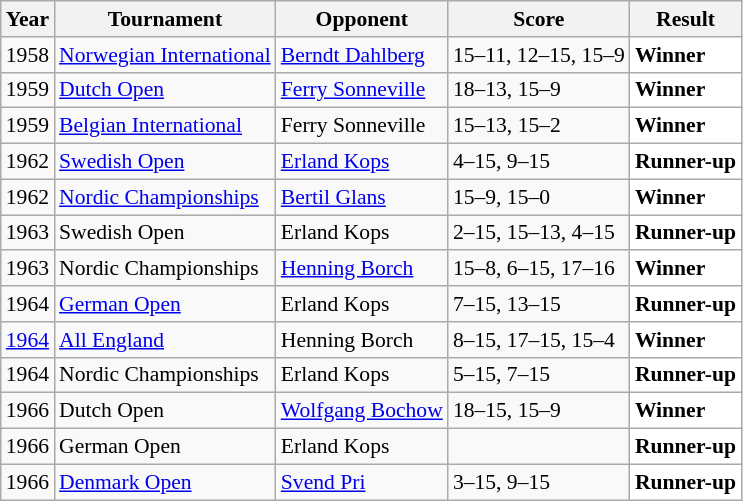<table class="sortable wikitable" style="font-size: 90%;">
<tr>
<th>Year</th>
<th>Tournament</th>
<th>Opponent</th>
<th>Score</th>
<th>Result</th>
</tr>
<tr>
<td align="center">1958</td>
<td><a href='#'>Norwegian International</a></td>
<td> <a href='#'>Berndt Dahlberg</a></td>
<td>15–11, 12–15, 15–9</td>
<td style="text-align:left; background:white"> <strong>Winner</strong></td>
</tr>
<tr>
<td align="center">1959</td>
<td><a href='#'>Dutch Open</a></td>
<td> <a href='#'>Ferry Sonneville</a></td>
<td>18–13, 15–9</td>
<td style="text-align:left; background:white"> <strong>Winner</strong></td>
</tr>
<tr>
<td align="center">1959</td>
<td><a href='#'>Belgian International</a></td>
<td> Ferry Sonneville</td>
<td>15–13, 15–2</td>
<td style="text-align:left; background:white"> <strong>Winner</strong></td>
</tr>
<tr>
<td align="center">1962</td>
<td><a href='#'>Swedish Open</a></td>
<td> <a href='#'>Erland Kops</a></td>
<td>4–15, 9–15</td>
<td style="text-align:left; background:white"> <strong>Runner-up</strong></td>
</tr>
<tr>
<td align="center">1962</td>
<td><a href='#'>Nordic Championships</a></td>
<td> <a href='#'>Bertil Glans</a></td>
<td>15–9, 15–0</td>
<td style="text-align:left; background:white"> <strong>Winner</strong></td>
</tr>
<tr>
<td align="center">1963</td>
<td>Swedish Open</td>
<td> Erland Kops</td>
<td>2–15, 15–13, 4–15</td>
<td style="text-align:left; background:white"> <strong>Runner-up</strong></td>
</tr>
<tr>
<td align="center">1963</td>
<td>Nordic Championships</td>
<td> <a href='#'>Henning Borch</a></td>
<td>15–8, 6–15, 17–16</td>
<td style="text-align:left; background:white"> <strong>Winner</strong></td>
</tr>
<tr>
<td align="center">1964</td>
<td><a href='#'>German Open</a></td>
<td> Erland Kops</td>
<td>7–15, 13–15</td>
<td style="text-align:left; background:white"> <strong>Runner-up</strong></td>
</tr>
<tr>
<td align="center"><a href='#'>1964</a></td>
<td><a href='#'>All England</a></td>
<td> Henning Borch</td>
<td>8–15, 17–15, 15–4</td>
<td style="text-align:left; background:white"> <strong>Winner</strong></td>
</tr>
<tr>
<td align="center">1964</td>
<td>Nordic Championships</td>
<td> Erland Kops</td>
<td>5–15, 7–15</td>
<td style="text-align:left; background: white"> <strong>Runner-up</strong></td>
</tr>
<tr>
<td align="center">1966</td>
<td>Dutch Open</td>
<td> <a href='#'>Wolfgang Bochow</a></td>
<td>18–15, 15–9</td>
<td style="text-align:left; background:white"> <strong>Winner</strong></td>
</tr>
<tr>
<td align="center">1966</td>
<td>German Open</td>
<td> Erland Kops</td>
<td></td>
<td style="text-align:left; background:white"> <strong>Runner-up</strong></td>
</tr>
<tr>
<td align="center">1966</td>
<td><a href='#'>Denmark Open</a></td>
<td> <a href='#'>Svend Pri</a></td>
<td>3–15, 9–15</td>
<td style="text-align:left; background:white"> <strong>Runner-up</strong></td>
</tr>
</table>
